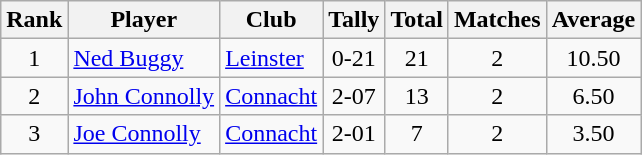<table class="wikitable">
<tr>
<th>Rank</th>
<th>Player</th>
<th>Club</th>
<th>Tally</th>
<th>Total</th>
<th>Matches</th>
<th>Average</th>
</tr>
<tr>
<td rowspan=1 align=center>1</td>
<td><a href='#'>Ned Buggy</a></td>
<td><a href='#'>Leinster</a></td>
<td align=center>0-21</td>
<td align=center>21</td>
<td align=center>2</td>
<td align=center>10.50</td>
</tr>
<tr>
<td rowspan=1 align=center>2</td>
<td><a href='#'>John Connolly</a></td>
<td><a href='#'>Connacht</a></td>
<td align=center>2-07</td>
<td align=center>13</td>
<td align=center>2</td>
<td align=center>6.50</td>
</tr>
<tr>
<td rowspan=1 align=center>3</td>
<td><a href='#'>Joe Connolly</a></td>
<td><a href='#'>Connacht</a></td>
<td align=center>2-01</td>
<td align=center>7</td>
<td align=center>2</td>
<td align=center>3.50</td>
</tr>
</table>
